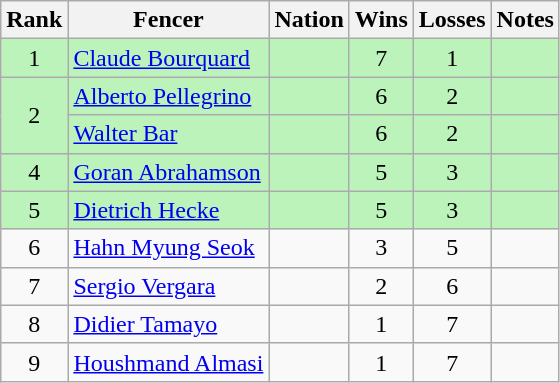<table class="wikitable sortable" style="text-align:center">
<tr>
<th>Rank</th>
<th>Fencer</th>
<th>Nation</th>
<th>Wins</th>
<th>Losses</th>
<th>Notes</th>
</tr>
<tr bgcolor=bbf3bb>
<td>1</td>
<td align=left><a href='#'>Claude Bourquard</a></td>
<td align=left></td>
<td>7</td>
<td>1</td>
<td></td>
</tr>
<tr bgcolor=bbf3bb>
<td rowspan=2>2</td>
<td align=left><a href='#'>Alberto Pellegrino</a></td>
<td align=left></td>
<td>6</td>
<td>2</td>
<td></td>
</tr>
<tr bgcolor=bbf3bb>
<td align=left><a href='#'>Walter Bar</a></td>
<td align=left></td>
<td>6</td>
<td>2</td>
<td></td>
</tr>
<tr bgcolor=bbf3bb>
<td>4</td>
<td align=left><a href='#'>Goran Abrahamson</a></td>
<td align=left></td>
<td>5</td>
<td>3</td>
<td></td>
</tr>
<tr bgcolor=bbf3bb>
<td>5</td>
<td align=left><a href='#'>Dietrich Hecke</a></td>
<td align=left></td>
<td>5</td>
<td>3</td>
<td></td>
</tr>
<tr>
<td>6</td>
<td align=left><a href='#'>Hahn Myung Seok</a></td>
<td align=left></td>
<td>3</td>
<td>5</td>
<td></td>
</tr>
<tr>
<td>7</td>
<td align=left><a href='#'>Sergio Vergara</a></td>
<td align=left></td>
<td>2</td>
<td>6</td>
<td></td>
</tr>
<tr>
<td>8</td>
<td align=left><a href='#'>Didier Tamayo</a></td>
<td align=left></td>
<td>1</td>
<td>7</td>
<td></td>
</tr>
<tr>
<td>9</td>
<td align=left><a href='#'>Houshmand Almasi</a></td>
<td align=left></td>
<td>1</td>
<td>7</td>
<td></td>
</tr>
</table>
